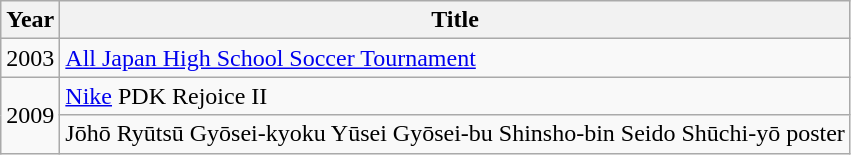<table class="wikitable">
<tr>
<th>Year</th>
<th>Title</th>
</tr>
<tr>
<td>2003</td>
<td><a href='#'>All Japan High School Soccer Tournament</a></td>
</tr>
<tr>
<td rowspan="2">2009</td>
<td><a href='#'>Nike</a> PDK Rejoice II</td>
</tr>
<tr>
<td>Jōhō Ryūtsū Gyōsei-kyoku Yūsei Gyōsei-bu Shinsho-bin Seido Shūchi-yō poster</td>
</tr>
</table>
